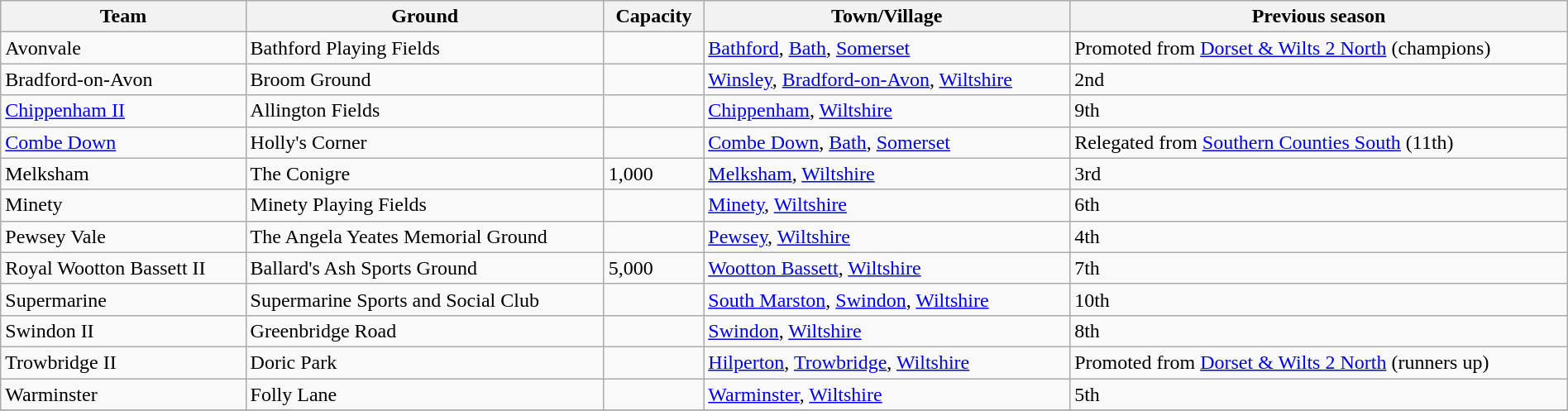<table class="wikitable sortable" width=100%>
<tr>
<th>Team</th>
<th>Ground</th>
<th>Capacity</th>
<th>Town/Village</th>
<th>Previous season</th>
</tr>
<tr>
<td>Avonvale</td>
<td>Bathford Playing Fields</td>
<td></td>
<td><a href='#'>Bathford</a>, <a href='#'>Bath</a>, <a href='#'>Somerset</a></td>
<td>Promoted from <a href='#'>Dorset & Wilts 2 North</a> (champions)</td>
</tr>
<tr>
<td>Bradford-on-Avon</td>
<td>Broom Ground</td>
<td></td>
<td><a href='#'>Winsley</a>, <a href='#'>Bradford-on-Avon</a>, <a href='#'>Wiltshire</a></td>
<td>2nd</td>
</tr>
<tr>
<td><a href='#'>Chippenham II</a></td>
<td>Allington Fields</td>
<td></td>
<td><a href='#'>Chippenham</a>, <a href='#'>Wiltshire</a></td>
<td>9th</td>
</tr>
<tr>
<td><a href='#'>Combe Down</a></td>
<td>Holly's Corner</td>
<td></td>
<td><a href='#'>Combe Down</a>, <a href='#'>Bath</a>, <a href='#'>Somerset</a></td>
<td>Relegated from <a href='#'>Southern Counties South</a> (11th)</td>
</tr>
<tr>
<td>Melksham</td>
<td>The Conigre</td>
<td>1,000</td>
<td><a href='#'>Melksham</a>, <a href='#'>Wiltshire</a></td>
<td>3rd</td>
</tr>
<tr>
<td>Minety</td>
<td>Minety Playing Fields</td>
<td></td>
<td><a href='#'>Minety</a>, <a href='#'>Wiltshire</a></td>
<td>6th</td>
</tr>
<tr>
<td>Pewsey Vale</td>
<td>The Angela Yeates Memorial Ground</td>
<td></td>
<td><a href='#'>Pewsey</a>, <a href='#'>Wiltshire</a></td>
<td>4th</td>
</tr>
<tr>
<td>Royal Wootton Bassett II</td>
<td>Ballard's Ash Sports Ground</td>
<td>5,000</td>
<td><a href='#'>Wootton Bassett</a>, <a href='#'>Wiltshire</a></td>
<td>7th</td>
</tr>
<tr>
<td>Supermarine</td>
<td>Supermarine Sports and Social Club</td>
<td></td>
<td><a href='#'>South Marston</a>, <a href='#'>Swindon</a>, <a href='#'>Wiltshire</a></td>
<td>10th</td>
</tr>
<tr>
<td>Swindon II</td>
<td>Greenbridge Road</td>
<td></td>
<td><a href='#'>Swindon</a>, <a href='#'>Wiltshire</a></td>
<td>8th</td>
</tr>
<tr>
<td>Trowbridge II</td>
<td>Doric Park</td>
<td></td>
<td><a href='#'>Hilperton</a>, <a href='#'>Trowbridge</a>, <a href='#'>Wiltshire</a></td>
<td>Promoted from <a href='#'>Dorset & Wilts 2 North</a> (runners up)</td>
</tr>
<tr>
<td>Warminster</td>
<td>Folly Lane</td>
<td></td>
<td><a href='#'>Warminster</a>, <a href='#'>Wiltshire</a></td>
<td>5th</td>
</tr>
<tr>
</tr>
</table>
